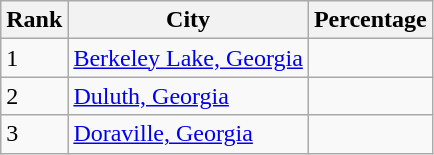<table class="wikitable sortable">
<tr>
<th>Rank</th>
<th>City</th>
<th>Percentage</th>
</tr>
<tr>
<td>1</td>
<td><a href='#'>Berkeley Lake, Georgia</a></td>
<td align=right></td>
</tr>
<tr>
<td>2</td>
<td><a href='#'>Duluth, Georgia</a></td>
<td align=right></td>
</tr>
<tr>
<td>3</td>
<td><a href='#'>Doraville, Georgia</a></td>
<td align=right></td>
</tr>
</table>
